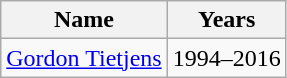<table class="sortable wikitable" style="text-align: center;">
<tr>
<th>Name</th>
<th>Years</th>
</tr>
<tr>
<td align="left"><a href='#'>Gordon Tietjens</a></td>
<td>1994–2016</td>
</tr>
</table>
